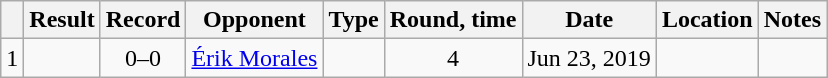<table class="wikitable" style="text-align:center">
<tr>
<th></th>
<th>Result</th>
<th>Record</th>
<th>Opponent</th>
<th>Type</th>
<th>Round, time</th>
<th>Date</th>
<th>Location</th>
<th>Notes</th>
</tr>
<tr>
<td>1</td>
<td></td>
<td>0–0 </td>
<td style="text-align:left;"><a href='#'>Érik Morales</a></td>
<td></td>
<td>4</td>
<td>Jun 23, 2019</td>
<td style="text-align:left;"></td>
<td style="text-align:left;"></td>
</tr>
</table>
